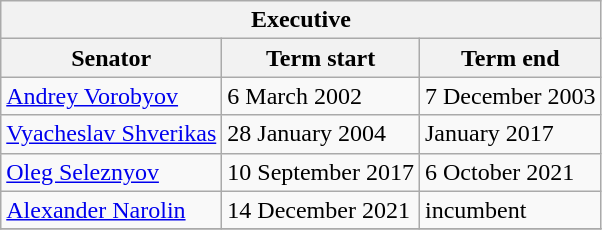<table class="wikitable sortable">
<tr>
<th colspan=3>Executive</th>
</tr>
<tr>
<th>Senator</th>
<th>Term start</th>
<th>Term end</th>
</tr>
<tr>
<td><a href='#'>Andrey Vorobyov</a></td>
<td>6 March 2002</td>
<td>7 December 2003</td>
</tr>
<tr>
<td><a href='#'>Vyacheslav Shverikas</a></td>
<td>28 January 2004</td>
<td>January 2017</td>
</tr>
<tr>
<td><a href='#'>Oleg Seleznyov</a></td>
<td>10 September 2017</td>
<td>6 October 2021</td>
</tr>
<tr>
<td><a href='#'>Alexander Narolin</a></td>
<td>14 December 2021</td>
<td>incumbent</td>
</tr>
<tr>
</tr>
</table>
